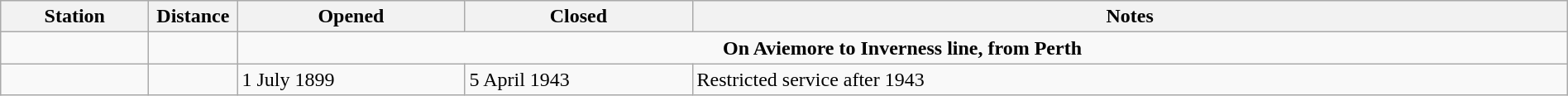<table class="wikitable" style="width:100%; margin-right:0;">
<tr>
<th scope="col" style="width:7em; text-align:center;">Station</th>
<th scope="col" style="width:4em; text-align:center;">Distance</th>
<th scope="col" style="width:11em;">Opened</th>
<th scope="col" style="width:11em;">Closed</th>
<th scope="col" class="unsortable">Notes</th>
</tr>
<tr>
<td></td>
<td></td>
<td colspan="3" style="text-align:center;"><strong>On Aviemore to Inverness line,  from Perth</strong></td>
</tr>
<tr>
<td></td>
<td></td>
<td>1 July 1899</td>
<td>5 April 1943</td>
<td>Restricted service after 1943</td>
</tr>
</table>
